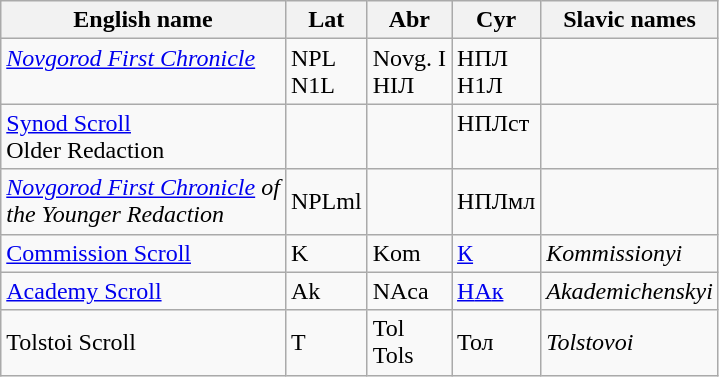<table class="wikitable sortable">
<tr>
<th>English name</th>
<th>Lat</th>
<th>Abr</th>
<th>Cyr</th>
<th>Slavic names</th>
</tr>
<tr valign="top">
<td><em><a href='#'>Novgorod First Chronicle</a></em></td>
<td>NPL<br>N1L</td>
<td>Novg. I<br>НIЛ</td>
<td>НПЛ<br>Н1Л</td>
<td><br></td>
</tr>
<tr valign="top">
<td><a href='#'>Synod Scroll</a><br>Older Redaction</td>
<td></td>
<td></td>
<td>НПЛст</td>
<td><br></td>
</tr>
<tr>
<td><em><a href='#'>Novgorod First Chronicle</a> of</em><br><em>the Younger Redaction</em></td>
<td>NPLml</td>
<td></td>
<td>НПЛмл</td>
<td></td>
</tr>
<tr>
<td><a href='#'>Commission Scroll</a></td>
<td>K</td>
<td>Kom</td>
<td><a href='#'>К</a></td>
<td><em>Kommissionyi</em></td>
</tr>
<tr>
<td><a href='#'>Academy Scroll</a></td>
<td>Ak</td>
<td>NAca</td>
<td><a href='#'>Н</a><a href='#'>А</a><a href='#'>к</a></td>
<td><em>Akademichenskyi</em></td>
</tr>
<tr>
<td>Tolstoi Scroll</td>
<td>T</td>
<td>Tol<br>Tols</td>
<td>Тол</td>
<td><em>Tolstovoi</em></td>
</tr>
</table>
